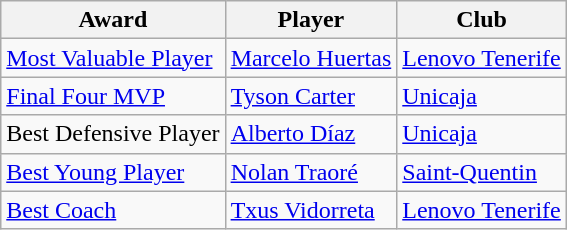<table class="wikitable">
<tr>
<th>Award</th>
<th>Player</th>
<th>Club</th>
</tr>
<tr>
<td><a href='#'>Most Valuable Player</a></td>
<td> <a href='#'>Marcelo Huertas</a></td>
<td> <a href='#'>Lenovo Tenerife</a></td>
</tr>
<tr>
<td><a href='#'>Final Four MVP</a></td>
<td> <a href='#'>Tyson Carter</a></td>
<td> <a href='#'>Unicaja</a></td>
</tr>
<tr>
<td>Best Defensive Player</td>
<td> <a href='#'>Alberto Díaz</a></td>
<td> <a href='#'>Unicaja</a></td>
</tr>
<tr>
<td><a href='#'>Best Young Player</a></td>
<td> <a href='#'>Nolan Traoré</a></td>
<td> <a href='#'>Saint-Quentin</a></td>
</tr>
<tr>
<td><a href='#'>Best Coach</a></td>
<td> <a href='#'>Txus Vidorreta</a></td>
<td> <a href='#'>Lenovo Tenerife</a></td>
</tr>
</table>
